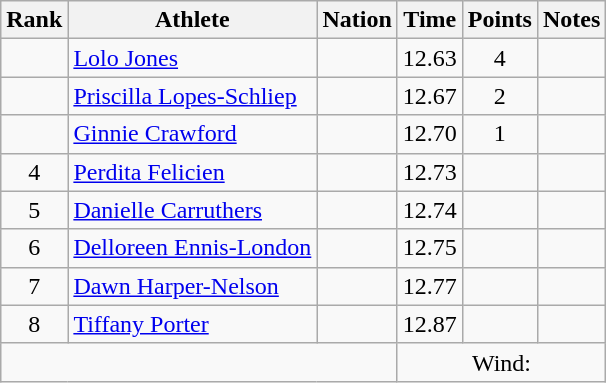<table class="wikitable sortable" style="text-align:center;">
<tr>
<th scope="col" style="width: 10px;">Rank</th>
<th scope="col">Athlete</th>
<th scope="col">Nation</th>
<th scope="col">Time</th>
<th scope="col">Points</th>
<th scope="col">Notes</th>
</tr>
<tr>
<td></td>
<td align=left><a href='#'>Lolo Jones</a></td>
<td align=left></td>
<td>12.63</td>
<td>4</td>
<td></td>
</tr>
<tr>
<td></td>
<td align=left><a href='#'>Priscilla Lopes-Schliep</a></td>
<td align=left></td>
<td>12.67</td>
<td>2</td>
<td></td>
</tr>
<tr>
<td></td>
<td align=left><a href='#'>Ginnie Crawford</a></td>
<td align=left></td>
<td>12.70</td>
<td>1</td>
<td></td>
</tr>
<tr>
<td>4</td>
<td align=left><a href='#'>Perdita Felicien</a></td>
<td align=left></td>
<td>12.73</td>
<td></td>
<td></td>
</tr>
<tr>
<td>5</td>
<td align=left><a href='#'>Danielle Carruthers</a></td>
<td align=left></td>
<td>12.74</td>
<td></td>
<td></td>
</tr>
<tr>
<td>6</td>
<td align=left><a href='#'>Delloreen Ennis-London</a></td>
<td align=left></td>
<td>12.75</td>
<td></td>
<td></td>
</tr>
<tr>
<td>7</td>
<td align=left><a href='#'>Dawn Harper-Nelson</a></td>
<td align=left></td>
<td>12.77</td>
<td></td>
<td></td>
</tr>
<tr>
<td>8</td>
<td align=left><a href='#'>Tiffany Porter</a></td>
<td align=left></td>
<td>12.87</td>
<td></td>
<td></td>
</tr>
<tr class="sortbottom">
<td colspan=3></td>
<td colspan=3>Wind: </td>
</tr>
</table>
